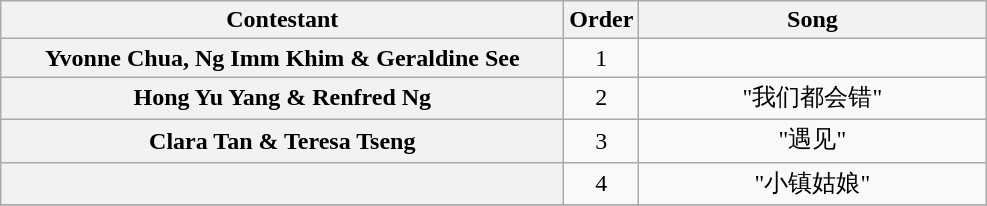<table class="wikitable plainrowheaders" style="text-align:center;">
<tr>
<th scope="col" style="width:23em;">Contestant</th>
<th scope="col">Order</th>
<th scope="col" style="width:14em;">Song</th>
</tr>
<tr>
<th scope="row">Yvonne Chua, Ng Imm Khim & Geraldine See</th>
<td>1</td>
<td></td>
</tr>
<tr>
<th scope="row">Hong Yu Yang & Renfred Ng</th>
<td>2</td>
<td>"我们都会错"</td>
</tr>
<tr>
<th scope="row">Clara Tan & Teresa Tseng</th>
<td>3</td>
<td>"遇见"</td>
</tr>
<tr>
<th scope="row"></th>
<td>4</td>
<td>"小镇姑娘"</td>
</tr>
<tr>
</tr>
</table>
